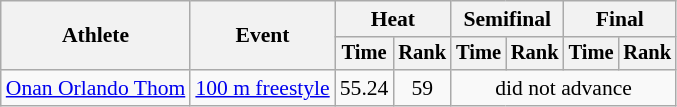<table class=wikitable style="font-size:90%">
<tr>
<th rowspan="2">Athlete</th>
<th rowspan="2">Event</th>
<th colspan="2">Heat</th>
<th colspan="2">Semifinal</th>
<th colspan="2">Final</th>
</tr>
<tr style="font-size:95%">
<th>Time</th>
<th>Rank</th>
<th>Time</th>
<th>Rank</th>
<th>Time</th>
<th>Rank</th>
</tr>
<tr align=center>
<td align=left><a href='#'>Onan Orlando Thom</a></td>
<td align=left><a href='#'>100 m freestyle</a></td>
<td>55.24</td>
<td>59</td>
<td colspan=4>did not advance</td>
</tr>
</table>
